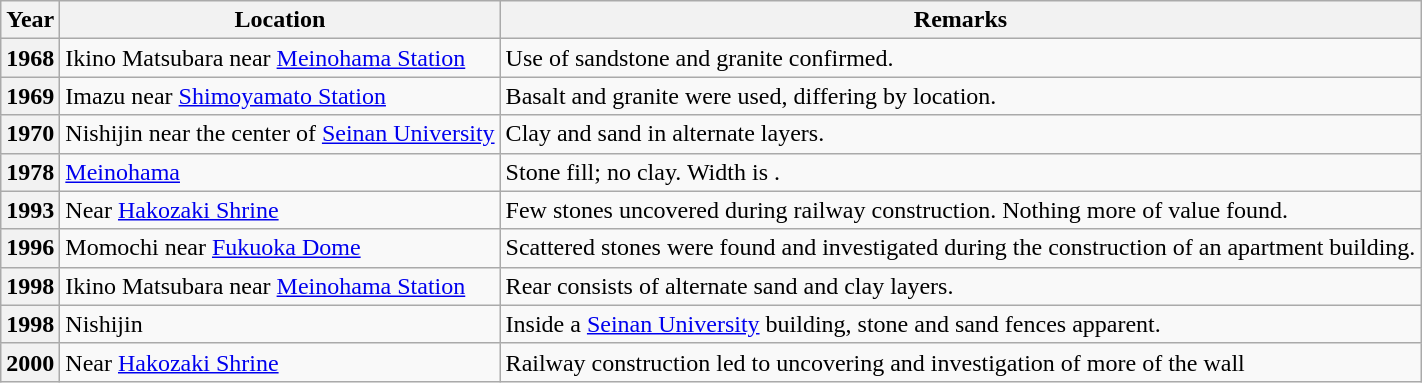<table class="wikitable">
<tr>
<th>Year</th>
<th>Location</th>
<th>Remarks</th>
</tr>
<tr>
<th>1968</th>
<td>Ikino Matsubara near <a href='#'>Meinohama Station</a></td>
<td>Use of sandstone and granite confirmed.</td>
</tr>
<tr>
<th>1969</th>
<td>Imazu near <a href='#'>Shimoyamato Station</a></td>
<td>Basalt and granite were used, differing by location.</td>
</tr>
<tr>
<th>1970</th>
<td>Nishijin near the center of <a href='#'>Seinan University</a></td>
<td>Clay and sand in alternate layers.</td>
</tr>
<tr>
<th>1978</th>
<td><a href='#'>Meinohama</a></td>
<td>Stone fill; no clay. Width is .</td>
</tr>
<tr>
<th>1993</th>
<td>Near <a href='#'>Hakozaki Shrine</a></td>
<td>Few stones uncovered during railway construction. Nothing more of value found.</td>
</tr>
<tr>
<th>1996</th>
<td>Momochi near <a href='#'>Fukuoka Dome</a></td>
<td>Scattered stones were found and investigated during the construction of an apartment building.</td>
</tr>
<tr>
<th>1998</th>
<td>Ikino Matsubara near <a href='#'>Meinohama Station</a></td>
<td>Rear consists of alternate sand and clay layers.</td>
</tr>
<tr>
<th>1998</th>
<td>Nishijin</td>
<td>Inside a <a href='#'>Seinan University</a> building, stone and sand fences apparent.</td>
</tr>
<tr>
<th>2000</th>
<td>Near <a href='#'>Hakozaki Shrine</a></td>
<td>Railway construction led to uncovering and investigation of more of the wall</td>
</tr>
</table>
